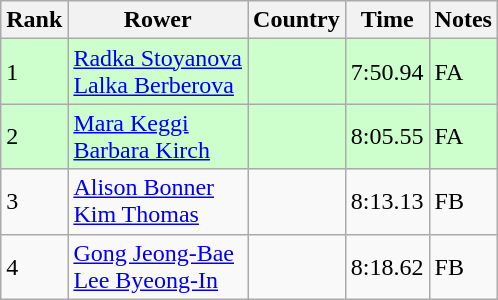<table class="wikitable">
<tr>
<th>Rank</th>
<th>Rower</th>
<th>Country</th>
<th>Time</th>
<th>Notes</th>
</tr>
<tr bgcolor=ccffcc>
<td>1</td>
<td><a href='#'>Radka Stoyanova</a> <br> <a href='#'>Lalka Berberova</a></td>
<td></td>
<td>7:50.94</td>
<td>FA</td>
</tr>
<tr bgcolor=ccffcc>
<td>2</td>
<td><a href='#'>Mara Keggi</a><br><a href='#'>Barbara Kirch</a></td>
<td></td>
<td>8:05.55</td>
<td>FA</td>
</tr>
<tr>
<td>3</td>
<td><a href='#'>Alison Bonner</a> <br> <a href='#'>Kim Thomas</a></td>
<td></td>
<td>8:13.13</td>
<td>FB</td>
</tr>
<tr>
<td>4</td>
<td><a href='#'>Gong Jeong-Bae</a><br><a href='#'>Lee Byeong-In</a></td>
<td></td>
<td>8:18.62</td>
<td>FB</td>
</tr>
</table>
